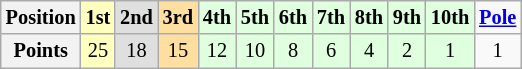<table class="wikitable" style="font-size:85%; text-align:center;">
<tr>
<th>Position</th>
<td style="background:#ffffbf;"><strong>1st</strong></td>
<td style="background:#dfdfdf;"><strong>2nd</strong></td>
<td style="background:#ffdf9f;"><strong>3rd</strong></td>
<td style="background:#dfffdf;"><strong>4th</strong></td>
<td style="background:#dfffdf;"><strong>5th</strong></td>
<td style="background:#dfffdf;"><strong>6th</strong></td>
<td style="background:#dfffdf;"><strong>7th</strong></td>
<td style="background:#dfffdf;"><strong>8th</strong></td>
<td style="background:#dfffdf;"><strong>9th</strong></td>
<td style="background:#dfffdf;"><strong>10th</strong></td>
<td><strong><a href='#'>Pole</a></strong></td>
</tr>
<tr>
<th>Points</th>
<td style="background:#ffffbf;">25</td>
<td style="background:#dfdfdf;">18</td>
<td style="background:#ffdf9f;">15</td>
<td style="background:#dfffdf;">12</td>
<td style="background:#dfffdf;">10</td>
<td style="background:#dfffdf;">8</td>
<td style="background:#dfffdf;">6</td>
<td style="background:#dfffdf;">4</td>
<td style="background:#dfffdf;">2</td>
<td style="background:#dfffdf;">1</td>
<td>1</td>
</tr>
</table>
